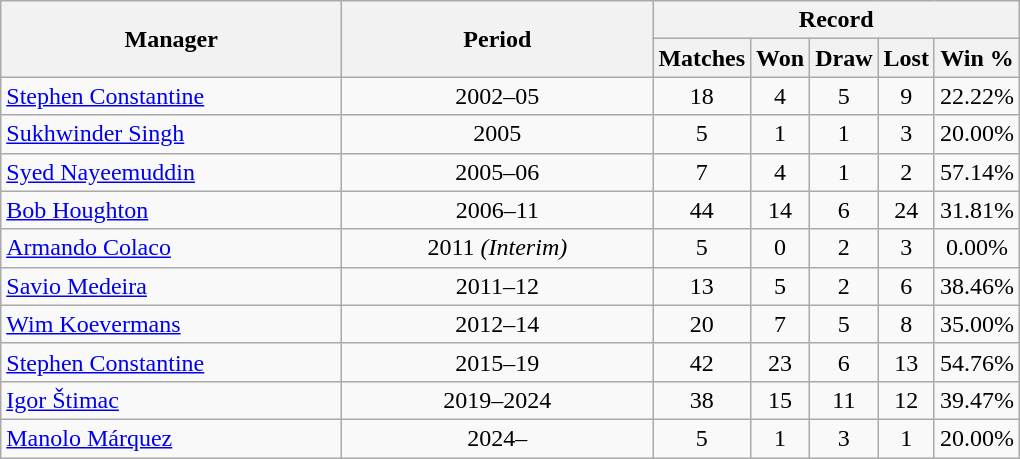<table class="wikitable sortable" style="text-align: center">
<tr>
<th style="width:220px;" rowspan="2">Manager</th>
<th style="width:200px;" rowspan="2">Period</th>
<th colspan="5" style="width:170px;">Record</th>
</tr>
<tr>
<th>Matches</th>
<th>Won</th>
<th>Draw</th>
<th>Lost</th>
<th>Win %</th>
</tr>
<tr>
<td align=left> <a href='#'>Stephen Constantine</a></td>
<td>2002–05</td>
<td>18</td>
<td>4</td>
<td>5</td>
<td>9</td>
<td>22.22%</td>
</tr>
<tr>
<td align=left> <a href='#'>Sukhwinder Singh</a></td>
<td>2005</td>
<td>5</td>
<td>1</td>
<td>1</td>
<td>3</td>
<td>20.00%</td>
</tr>
<tr>
<td align=left> <a href='#'>Syed Nayeemuddin</a></td>
<td>2005–06</td>
<td>7</td>
<td>4</td>
<td>1</td>
<td>2</td>
<td>57.14%</td>
</tr>
<tr>
<td align=left> <a href='#'>Bob Houghton</a></td>
<td>2006–11</td>
<td>44</td>
<td>14</td>
<td>6</td>
<td>24</td>
<td>31.81%</td>
</tr>
<tr>
<td align=left> <a href='#'>Armando Colaco</a></td>
<td>2011 <em>(Interim)</em></td>
<td>5</td>
<td>0</td>
<td>2</td>
<td>3</td>
<td>0.00%</td>
</tr>
<tr>
<td align=left> <a href='#'>Savio Medeira</a></td>
<td>2011–12</td>
<td>13</td>
<td>5</td>
<td>2</td>
<td>6</td>
<td>38.46%</td>
</tr>
<tr>
<td align=left> <a href='#'>Wim Koevermans</a></td>
<td>2012–14</td>
<td>20</td>
<td>7</td>
<td>5</td>
<td>8</td>
<td>35.00%</td>
</tr>
<tr>
<td align=left> <a href='#'>Stephen Constantine</a></td>
<td>2015–19</td>
<td>42</td>
<td>23</td>
<td>6</td>
<td>13</td>
<td>54.76%</td>
</tr>
<tr>
<td align=left> <a href='#'>Igor Štimac</a></td>
<td>2019–2024</td>
<td>38</td>
<td>15</td>
<td>11</td>
<td>12</td>
<td>39.47%</td>
</tr>
<tr>
<td align=left> <a href='#'>Manolo Márquez</a></td>
<td>2024–</td>
<td>5</td>
<td>1</td>
<td>3</td>
<td>1</td>
<td>20.00%</td>
</tr>
</table>
